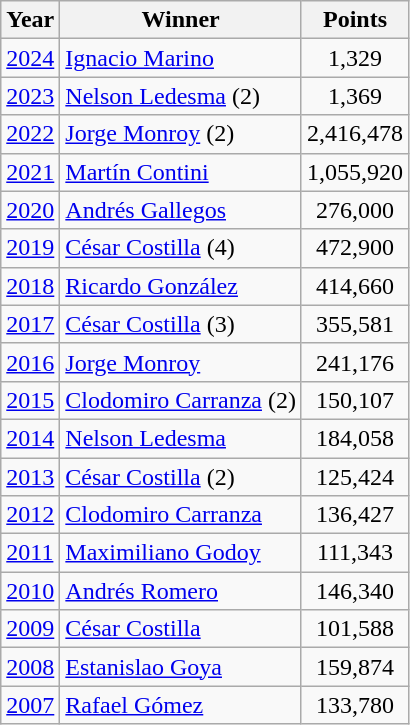<table class=wikitable>
<tr>
<th>Year</th>
<th>Winner</th>
<th>Points</th>
</tr>
<tr>
<td><a href='#'>2024</a></td>
<td> <a href='#'>Ignacio Marino</a></td>
<td align=center>1,329</td>
</tr>
<tr>
<td><a href='#'>2023</a></td>
<td> <a href='#'>Nelson Ledesma</a> (2)</td>
<td align=center>1,369</td>
</tr>
<tr>
<td><a href='#'>2022</a></td>
<td> <a href='#'>Jorge Monroy</a> (2)</td>
<td align=center>2,416,478</td>
</tr>
<tr>
<td><a href='#'>2021</a></td>
<td> <a href='#'>Martín Contini</a></td>
<td align=center>1,055,920</td>
</tr>
<tr>
<td><a href='#'>2020</a></td>
<td> <a href='#'>Andrés Gallegos</a></td>
<td align=center>276,000</td>
</tr>
<tr>
<td><a href='#'>2019</a></td>
<td> <a href='#'>César Costilla</a> (4)</td>
<td align=center>472,900</td>
</tr>
<tr>
<td><a href='#'>2018</a></td>
<td> <a href='#'>Ricardo González</a></td>
<td align=center>414,660</td>
</tr>
<tr>
<td><a href='#'>2017</a></td>
<td> <a href='#'>César Costilla</a> (3)</td>
<td align=center>355,581</td>
</tr>
<tr>
<td><a href='#'>2016</a></td>
<td> <a href='#'>Jorge Monroy</a></td>
<td align=center>241,176</td>
</tr>
<tr>
<td><a href='#'>2015</a></td>
<td> <a href='#'>Clodomiro Carranza</a> (2)</td>
<td align=center>150,107</td>
</tr>
<tr>
<td><a href='#'>2014</a></td>
<td> <a href='#'>Nelson Ledesma</a></td>
<td align=center>184,058</td>
</tr>
<tr>
<td><a href='#'>2013</a></td>
<td> <a href='#'>César Costilla</a> (2)</td>
<td align=center>125,424</td>
</tr>
<tr>
<td><a href='#'>2012</a></td>
<td> <a href='#'>Clodomiro Carranza</a></td>
<td align=center>136,427</td>
</tr>
<tr>
<td><a href='#'>2011</a></td>
<td> <a href='#'>Maximiliano Godoy</a></td>
<td align=center>111,343</td>
</tr>
<tr>
<td><a href='#'>2010</a></td>
<td> <a href='#'>Andrés Romero</a></td>
<td align=center>146,340</td>
</tr>
<tr>
<td><a href='#'>2009</a></td>
<td> <a href='#'>César Costilla</a></td>
<td align=center>101,588</td>
</tr>
<tr>
<td><a href='#'>2008</a></td>
<td> <a href='#'>Estanislao Goya</a></td>
<td align=center>159,874</td>
</tr>
<tr>
<td><a href='#'>2007</a></td>
<td> <a href='#'>Rafael Gómez</a></td>
<td align=center>133,780</td>
</tr>
</table>
